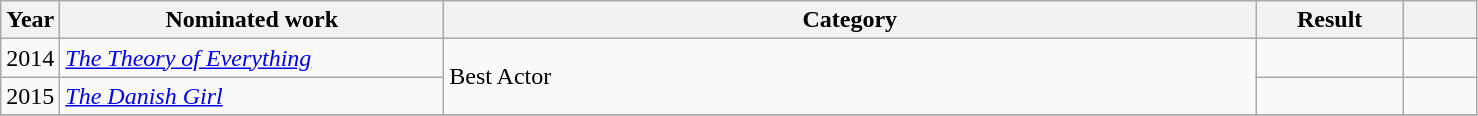<table class=wikitable>
<tr>
<th width=4%>Year</th>
<th width=26%>Nominated work</th>
<th width=55%>Category</th>
<th width=10%>Result</th>
<th width=5%></th>
</tr>
<tr>
<td>2014</td>
<td><em><a href='#'>The Theory of Everything</a></em></td>
<td rowspan="2">Best Actor</td>
<td></td>
<td></td>
</tr>
<tr>
<td>2015</td>
<td><a href='#'><em>The Danish Girl</em></a></td>
<td></td>
<td></td>
</tr>
<tr>
</tr>
</table>
